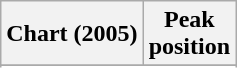<table class="wikitable plainrowheaders">
<tr>
<th scope="col">Chart (2005)</th>
<th scope="col">Peak<br>position</th>
</tr>
<tr>
</tr>
<tr>
</tr>
</table>
